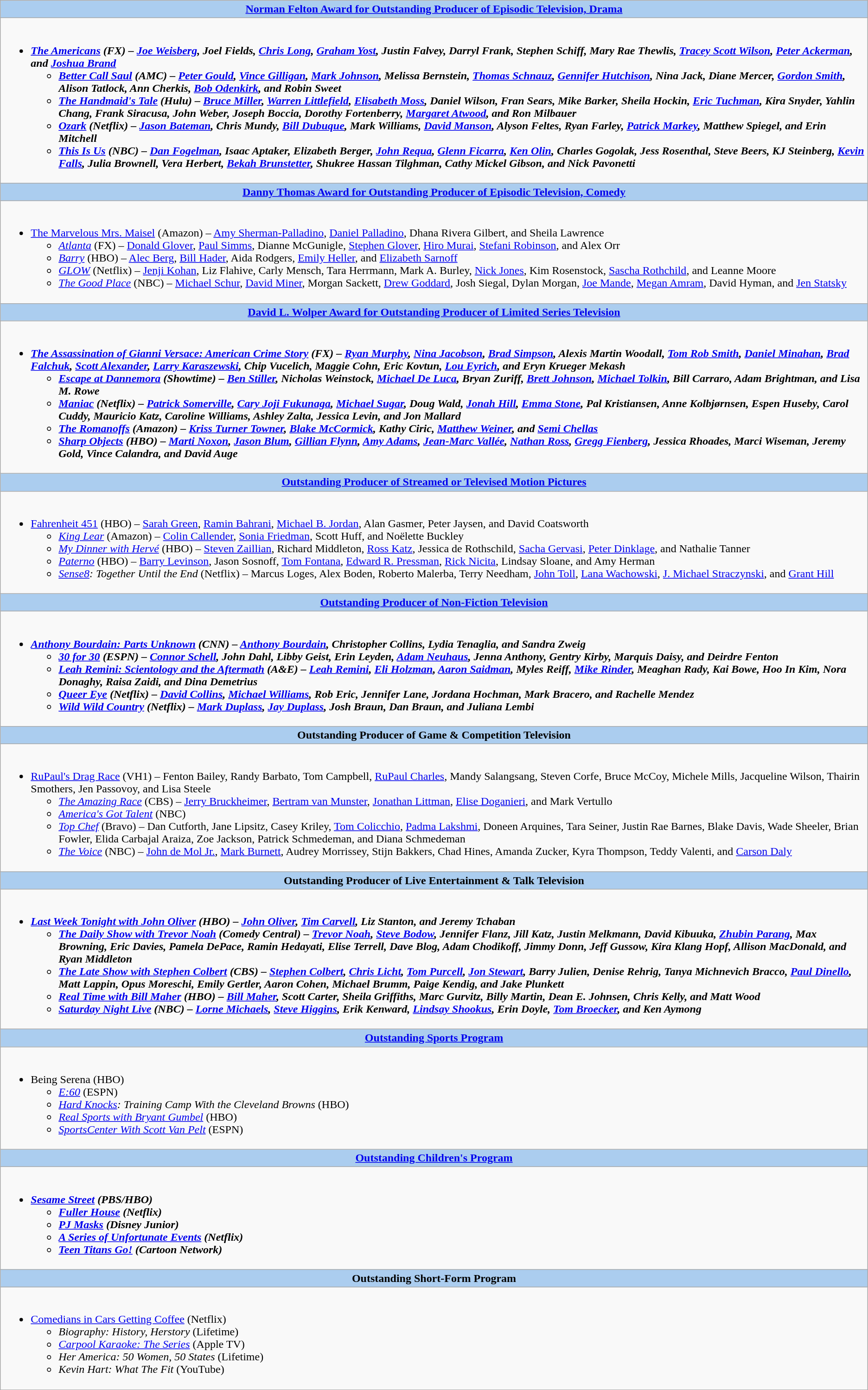<table class=wikitable style="width="100%">
<tr>
<th colspan="2" style="background:#abcdef;"><a href='#'>Norman Felton Award for Outstanding Producer of Episodic Television, Drama</a></th>
</tr>
<tr>
<td colspan="2" style="vertical-align:top;"><br><ul><li><strong><em><a href='#'>The Americans</a><em> (FX) – <a href='#'>Joe Weisberg</a>, Joel Fields, <a href='#'>Chris Long</a>, <a href='#'>Graham Yost</a>, Justin Falvey, Darryl Frank, Stephen Schiff, Mary Rae Thewlis, <a href='#'>Tracey Scott Wilson</a>, <a href='#'>Peter Ackerman</a>, and <a href='#'>Joshua Brand</a><strong><ul><li></em><a href='#'>Better Call Saul</a><em> (AMC) – <a href='#'>Peter Gould</a>, <a href='#'>Vince Gilligan</a>, <a href='#'>Mark Johnson</a>, Melissa Bernstein, <a href='#'>Thomas Schnauz</a>, <a href='#'>Gennifer Hutchison</a>, Nina Jack, Diane Mercer, <a href='#'>Gordon Smith</a>, Alison Tatlock, Ann Cherkis, <a href='#'>Bob Odenkirk</a>, and Robin Sweet</li><li></em><a href='#'>The Handmaid's Tale</a><em> (Hulu) – <a href='#'>Bruce Miller</a>, <a href='#'>Warren Littlefield</a>, <a href='#'>Elisabeth Moss</a>, Daniel Wilson, Fran Sears, Mike Barker, Sheila Hockin, <a href='#'>Eric Tuchman</a>, Kira Snyder, Yahlin Chang, Frank Siracusa, John Weber, Joseph Boccia, Dorothy Fortenberry, <a href='#'>Margaret Atwood</a>, and Ron Milbauer</li><li></em><a href='#'>Ozark</a><em> (Netflix) – <a href='#'>Jason Bateman</a>, Chris Mundy, <a href='#'>Bill Dubuque</a>, Mark Williams, <a href='#'>David Manson</a>, Alyson Feltes, Ryan Farley, <a href='#'>Patrick Markey</a>, Matthew Spiegel, and Erin Mitchell</li><li></em><a href='#'>This Is Us</a><em> (NBC) – <a href='#'>Dan Fogelman</a>, Isaac Aptaker, Elizabeth Berger, <a href='#'>John Requa</a>, <a href='#'>Glenn Ficarra</a>, <a href='#'>Ken Olin</a>, Charles Gogolak, Jess Rosenthal, Steve Beers, KJ Steinberg, <a href='#'>Kevin Falls</a>, Julia Brownell, Vera Herbert, <a href='#'>Bekah Brunstetter</a>, Shukree Hassan Tilghman, Cathy Mickel Gibson, and Nick Pavonetti</li></ul></li></ul></td>
</tr>
<tr>
<th colspan="2" style="background:#abcdef;"><a href='#'>Danny Thomas Award for Outstanding Producer of Episodic Television, Comedy</a></th>
</tr>
<tr>
<td colspan="2" style="vertical-align:top;"><br><ul><li></em></strong><a href='#'>The Marvelous Mrs. Maisel</a></em> (Amazon) – <a href='#'>Amy Sherman-Palladino</a>, <a href='#'>Daniel Palladino</a>, Dhana Rivera Gilbert, and Sheila Lawrence</strong><ul><li><em><a href='#'>Atlanta</a></em> (FX) – <a href='#'>Donald Glover</a>, <a href='#'>Paul Simms</a>, Dianne McGunigle, <a href='#'>Stephen Glover</a>, <a href='#'>Hiro Murai</a>, <a href='#'>Stefani Robinson</a>, and Alex Orr</li><li><em><a href='#'>Barry</a></em> (HBO) – <a href='#'>Alec Berg</a>, <a href='#'>Bill Hader</a>, Aida Rodgers, <a href='#'>Emily Heller</a>, and <a href='#'>Elizabeth Sarnoff</a></li><li><em><a href='#'>GLOW</a></em> (Netflix) – <a href='#'>Jenji Kohan</a>, Liz Flahive, Carly Mensch, Tara Herrmann, Mark A. Burley, <a href='#'>Nick Jones</a>, Kim Rosenstock, <a href='#'>Sascha Rothchild</a>, and Leanne Moore</li><li><em><a href='#'>The Good Place</a></em> (NBC) – <a href='#'>Michael Schur</a>, <a href='#'>David Miner</a>, Morgan Sackett, <a href='#'>Drew Goddard</a>, Josh Siegal, Dylan Morgan, <a href='#'>Joe Mande</a>, <a href='#'>Megan Amram</a>, David Hyman, and <a href='#'>Jen Statsky</a></li></ul></li></ul></td>
</tr>
<tr>
<th colspan="2" style="background:#abcdef;"><a href='#'>David L. Wolper Award for Outstanding Producer of Limited Series Television</a></th>
</tr>
<tr>
<td colspan="2" style="vertical-align:top;"><br><ul><li><strong><em><a href='#'>The Assassination of Gianni Versace: American Crime Story</a><em> (FX) – <a href='#'>Ryan Murphy</a>, <a href='#'>Nina Jacobson</a>, <a href='#'>Brad Simpson</a>, Alexis Martin Woodall, <a href='#'>Tom Rob Smith</a>, <a href='#'>Daniel Minahan</a>, <a href='#'>Brad Falchuk</a>, <a href='#'>Scott Alexander</a>, <a href='#'>Larry Karaszewski</a>, Chip Vucelich, Maggie Cohn, Eric Kovtun, <a href='#'>Lou Eyrich</a>, and Eryn Krueger Mekash<strong><ul><li></em><a href='#'>Escape at Dannemora</a><em> (Showtime) – <a href='#'>Ben Stiller</a>, Nicholas Weinstock, <a href='#'>Michael De Luca</a>, Bryan Zuriff, <a href='#'>Brett Johnson</a>, <a href='#'>Michael Tolkin</a>, Bill Carraro, Adam Brightman, and Lisa M. Rowe</li><li></em><a href='#'>Maniac</a><em> (Netflix) – <a href='#'>Patrick Somerville</a>, <a href='#'>Cary Joji Fukunaga</a>, <a href='#'>Michael Sugar</a>, Doug Wald, <a href='#'>Jonah Hill</a>, <a href='#'>Emma Stone</a>, Pal Kristiansen, Anne Kolbjørnsen, Espen Huseby, Carol Cuddy, Mauricio Katz, Caroline Williams, Ashley Zalta, Jessica Levin, and Jon Mallard</li><li></em><a href='#'>The Romanoffs</a><em> (Amazon) – <a href='#'>Kriss Turner Towner</a>, <a href='#'>Blake McCormick</a>, Kathy Ciric, <a href='#'>Matthew Weiner</a>, and <a href='#'>Semi Chellas</a></li><li></em><a href='#'>Sharp Objects</a><em> (HBO) – <a href='#'>Marti Noxon</a>, <a href='#'>Jason Blum</a>, <a href='#'>Gillian Flynn</a>, <a href='#'>Amy Adams</a>, <a href='#'>Jean-Marc Vallée</a>, <a href='#'>Nathan Ross</a>, <a href='#'>Gregg Fienberg</a>, Jessica Rhoades, Marci Wiseman, Jeremy Gold, Vince Calandra, and David Auge</li></ul></li></ul></td>
</tr>
<tr>
<th colspan="2" style="background:#abcdef;"><a href='#'>Outstanding Producer of Streamed or Televised Motion Pictures</a></th>
</tr>
<tr>
<td colspan="2" style="vertical-align:top;"><br><ul><li></em></strong><a href='#'>Fahrenheit 451</a></em> (HBO) – <a href='#'>Sarah Green</a>, <a href='#'>Ramin Bahrani</a>, <a href='#'>Michael B. Jordan</a>, Alan Gasmer, Peter Jaysen, and David Coatsworth</strong><ul><li><em><a href='#'>King Lear</a></em> (Amazon) – <a href='#'>Colin Callender</a>, <a href='#'>Sonia Friedman</a>, Scott Huff, and Noёlette Buckley</li><li><em><a href='#'>My Dinner with Hervé</a></em> (HBO) – <a href='#'>Steven Zaillian</a>, Richard Middleton, <a href='#'>Ross Katz</a>, Jessica de Rothschild, <a href='#'>Sacha Gervasi</a>, <a href='#'>Peter Dinklage</a>, and Nathalie Tanner</li><li><em><a href='#'>Paterno</a></em> (HBO) – <a href='#'>Barry Levinson</a>, Jason Sosnoff, <a href='#'>Tom Fontana</a>, <a href='#'>Edward R. Pressman</a>, <a href='#'>Rick Nicita</a>, Lindsay Sloane, and Amy Herman</li><li><em><a href='#'>Sense8</a>: Together Until the End</em> (Netflix) – Marcus Loges, Alex Boden, Roberto Malerba, Terry Needham, <a href='#'>John Toll</a>, <a href='#'>Lana Wachowski</a>, <a href='#'>J. Michael Straczynski</a>, and <a href='#'>Grant Hill</a></li></ul></li></ul></td>
</tr>
<tr>
<th colspan="2" style="background:#abcdef;"><a href='#'>Outstanding Producer of Non-Fiction Television</a></th>
</tr>
<tr>
<td colspan="2" style="vertical-align:top;"><br><ul><li><strong><em><a href='#'>Anthony Bourdain: Parts Unknown</a><em> (CNN) – <a href='#'>Anthony Bourdain</a>, Christopher Collins, Lydia Tenaglia, and Sandra Zweig<strong><ul><li></em><a href='#'>30 for 30</a><em> (ESPN) – <a href='#'>Connor Schell</a>, John Dahl, Libby Geist, Erin Leyden, <a href='#'>Adam Neuhaus</a>, Jenna Anthony, Gentry Kirby, Marquis Daisy, and Deirdre Fenton</li><li></em><a href='#'>Leah Remini: Scientology and the Aftermath</a><em> (A&E) – <a href='#'>Leah Remini</a>, <a href='#'>Eli Holzman</a>, <a href='#'>Aaron Saidman</a>, Myles Reiff, <a href='#'>Mike Rinder</a>, Meaghan Rady, Kai Bowe, Hoo In Kim, Nora Donaghy, Raisa Zaidi, and Dina Demetrius</li><li></em><a href='#'>Queer Eye</a><em> (Netflix) – <a href='#'>David Collins</a>, <a href='#'>Michael Williams</a>, Rob Eric, Jennifer Lane, Jordana Hochman, Mark Bracero, and Rachelle Mendez</li><li></em><a href='#'>Wild Wild Country</a><em> (Netflix) – <a href='#'>Mark Duplass</a>, <a href='#'>Jay Duplass</a>, Josh Braun, Dan Braun, and Juliana Lembi</li></ul></li></ul></td>
</tr>
<tr>
<th colspan="2" style="background:#abcdef;">Outstanding Producer of Game & Competition Television</th>
</tr>
<tr>
<td colspan="2" style="vertical-align:top;"><br><ul><li></em></strong><a href='#'>RuPaul's Drag Race</a></em> (VH1) – Fenton Bailey, Randy Barbato, Tom Campbell, <a href='#'>RuPaul Charles</a>, Mandy Salangsang, Steven Corfe, Bruce McCoy, Michele Mills, Jacqueline Wilson, Thairin Smothers, Jen Passovoy, and Lisa Steele</strong><ul><li><em><a href='#'>The Amazing Race</a></em> (CBS) – <a href='#'>Jerry Bruckheimer</a>, <a href='#'>Bertram van Munster</a>, <a href='#'>Jonathan Littman</a>, <a href='#'>Elise Doganieri</a>, and Mark Vertullo</li><li><em><a href='#'>America's Got Talent</a></em> (NBC) </li><li><em><a href='#'>Top Chef</a></em> (Bravo) – Dan Cutforth, Jane Lipsitz, Casey Kriley, <a href='#'>Tom Colicchio</a>, <a href='#'>Padma Lakshmi</a>, Doneen Arquines, Tara Seiner, Justin Rae Barnes, Blake Davis, Wade Sheeler, Brian Fowler, Elida Carbajal Araiza, Zoe Jackson, Patrick Schmedeman, and Diana Schmedeman</li><li><em><a href='#'>The Voice</a></em> (NBC) – <a href='#'>John de Mol Jr.</a>, <a href='#'>Mark Burnett</a>, Audrey Morrissey, Stijn Bakkers, Chad Hines, Amanda Zucker, Kyra Thompson, Teddy Valenti, and <a href='#'>Carson Daly</a></li></ul></li></ul></td>
</tr>
<tr>
<th colspan="2" style="background:#abcdef;">Outstanding Producer of Live Entertainment & Talk Television</th>
</tr>
<tr>
<td colspan="2" style="vertical-align:top;"><br><ul><li><strong><em><a href='#'>Last Week Tonight with John Oliver</a><em> (HBO) – <a href='#'>John Oliver</a>, <a href='#'>Tim Carvell</a>, Liz Stanton, and Jeremy Tchaban<strong><ul><li></em><a href='#'>The Daily Show with Trevor Noah</a><em> (Comedy Central) – <a href='#'>Trevor Noah</a>, <a href='#'>Steve Bodow</a>, Jennifer Flanz, Jill Katz, Justin Melkmann, David Kibuuka, <a href='#'>Zhubin Parang</a>, Max Browning, Eric Davies, Pamela DePace, Ramin Hedayati, Elise Terrell, Dave Blog, Adam Chodikoff, Jimmy Donn, Jeff Gussow, Kira Klang Hopf, Allison MacDonald, and Ryan Middleton</li><li></em><a href='#'>The Late Show with Stephen Colbert</a><em> (CBS) – <a href='#'>Stephen Colbert</a>, <a href='#'>Chris Licht</a>, <a href='#'>Tom Purcell</a>, <a href='#'>Jon Stewart</a>, Barry Julien, Denise Rehrig, Tanya Michnevich Bracco, <a href='#'>Paul Dinello</a>, Matt Lappin, Opus Moreschi, Emily Gertler, Aaron Cohen, Michael Brumm, Paige Kendig, and Jake Plunkett</li><li></em><a href='#'>Real Time with Bill Maher</a><em> (HBO) – <a href='#'>Bill Maher</a>, Scott Carter, Sheila Griffiths, Marc Gurvitz, Billy Martin, Dean E. Johnsen, Chris Kelly, and Matt Wood</li><li></em><a href='#'>Saturday Night Live</a><em> (NBC) – <a href='#'>Lorne Michaels</a>, <a href='#'>Steve Higgins</a>, Erik Kenward, <a href='#'>Lindsay Shookus</a>, Erin Doyle, <a href='#'>Tom Broecker</a>, and Ken Aymong</li></ul></li></ul></td>
</tr>
<tr>
<th colspan="2" style="background:#abcdef;"><a href='#'>Outstanding Sports Program</a></th>
</tr>
<tr>
<td colspan="2" style="vertical-align:top;"><br><ul><li></em></strong>Being Serena</em> (HBO)</strong><ul><li><em><a href='#'>E:60</a></em> (ESPN)</li><li><em><a href='#'>Hard Knocks</a>: Training Camp With the Cleveland Browns</em> (HBO)</li><li><em><a href='#'>Real Sports with Bryant Gumbel</a></em> (HBO)</li><li><em><a href='#'>SportsCenter With Scott Van Pelt</a></em> (ESPN)</li></ul></li></ul></td>
</tr>
<tr>
<th colspan="2" style="background:#abcdef;"><a href='#'>Outstanding Children's Program</a></th>
</tr>
<tr>
<td colspan="2" style="vertical-align:top;"><br><ul><li><strong><em><a href='#'>Sesame Street</a><em> (PBS/HBO)<strong><ul><li></em><a href='#'>Fuller House</a><em> (Netflix)</li><li></em><a href='#'>PJ Masks</a><em> (Disney Junior)</li><li></em><a href='#'>A Series of Unfortunate Events</a><em> (Netflix)</li><li></em><a href='#'>Teen Titans Go!</a><em> (Cartoon Network)</li></ul></li></ul></td>
</tr>
<tr>
<th colspan="2" style="background:#abcdef;">Outstanding Short-Form Program</th>
</tr>
<tr>
<td colspan="2" style="vertical-align:top;"><br><ul><li></em></strong><a href='#'>Comedians in Cars Getting Coffee</a></em> (Netflix)</strong><ul><li><em>Biography: History, Herstory</em> (Lifetime)</li><li><em><a href='#'>Carpool Karaoke: The Series</a></em> (Apple TV)</li><li><em>Her America: 50 Women, 50 States</em> (Lifetime)</li><li><em>Kevin Hart: What The Fit</em> (YouTube)</li></ul></li></ul></td>
</tr>
</table>
